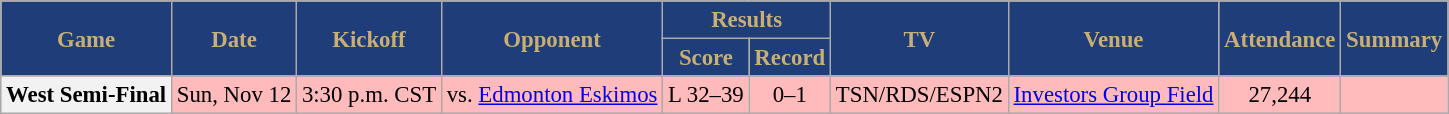<table class="wikitable" style="font-size: 95%;">
<tr>
<th style="background:#1E3D79;color:#C9AF74;" rowspan=2>Game</th>
<th style="background:#1E3D79;color:#C9AF74;" rowspan=2>Date</th>
<th style="background:#1E3D79;color:#C9AF74;" rowspan=2>Kickoff</th>
<th style="background:#1E3D79;color:#C9AF74;" rowspan=2>Opponent</th>
<th style="background:#1E3D79;color:#C9AF74;" colspan=2>Results</th>
<th style="background:#1E3D79;color:#C9AF74;" rowspan=2>TV</th>
<th style="background:#1E3D79;color:#C9AF74;" rowspan=2>Venue</th>
<th style="background:#1E3D79;color:#C9AF74;" rowspan=2>Attendance</th>
<th style="background:#1E3D79;color:#C9AF74;" rowspan=2>Summary</th>
</tr>
<tr>
<th style="background:#1E3D79;color:#C9AF74;">Score</th>
<th style="background:#1E3D79;color:#C9AF74;">Record</th>
</tr>
<tr align="center" bgcolor="#ffbbbb">
<th align="center"><strong>West Semi-Final</strong></th>
<td align="center">Sun, Nov 12</td>
<td align="center">3:30 p.m. CST</td>
<td align="center">vs. <a href='#'>Edmonton Eskimos</a></td>
<td align="center">L 32–39</td>
<td align="center">0–1</td>
<td align="center">TSN/RDS/ESPN2</td>
<td align="center"><a href='#'>Investors Group Field</a></td>
<td align="center">27,244</td>
<td align="center"></td>
</tr>
</table>
